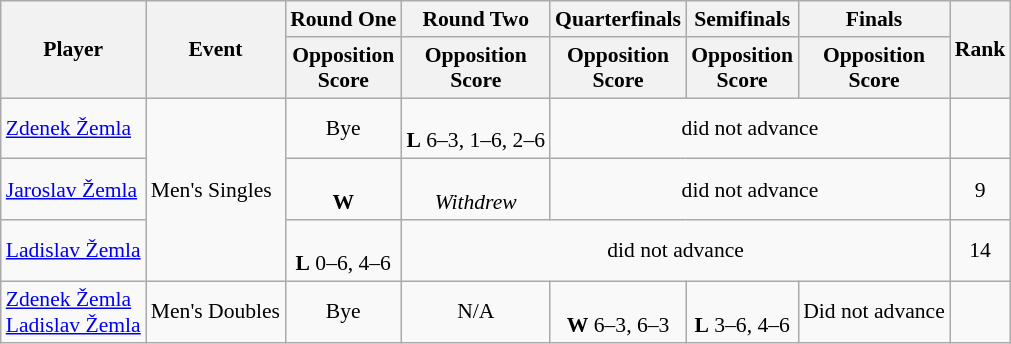<table class=wikitable style="font-size:90%">
<tr>
<th rowspan="2">Player</th>
<th rowspan="2">Event</th>
<th>Round One</th>
<th>Round Two</th>
<th>Quarterfinals</th>
<th>Semifinals</th>
<th>Finals</th>
<th rowspan=2>Rank</th>
</tr>
<tr>
<th>Opposition<br>Score</th>
<th>Opposition<br>Score</th>
<th>Opposition<br>Score</th>
<th>Opposition<br>Score</th>
<th>Opposition<br>Score</th>
</tr>
<tr>
<td><a href='#'>Zdenek Žemla</a></td>
<td rowspan=3>Men's Singles</td>
<td align=center>Bye</td>
<td align=center> <br> <strong>L</strong> 6–3, 1–6, 2–6</td>
<td align=center colspan=3>did not advance</td>
<td align=center></td>
</tr>
<tr>
<td><a href='#'>Jaroslav Žemla</a></td>
<td align=center> <br> <strong>W</strong></td>
<td align=center> <br> <em>Withdrew</em></td>
<td align=center colspan=3>did not advance</td>
<td align=center>9</td>
</tr>
<tr>
<td><a href='#'>Ladislav Žemla</a></td>
<td align=center> <br> <strong>L</strong> 0–6, 4–6</td>
<td align=center colspan=4>did not advance</td>
<td align=center>14</td>
</tr>
<tr>
<td><a href='#'>Zdenek Žemla</a><br><a href='#'>Ladislav Žemla</a></td>
<td>Men's Doubles</td>
<td align=center>Bye</td>
<td align=center>N/A</td>
<td align=center> <br> <strong>W</strong> 6–3, 6–3</td>
<td align=center> <br> <strong>L</strong> 3–6, 4–6</td>
<td align=center>Did not advance</td>
<td align=center></td>
</tr>
</table>
